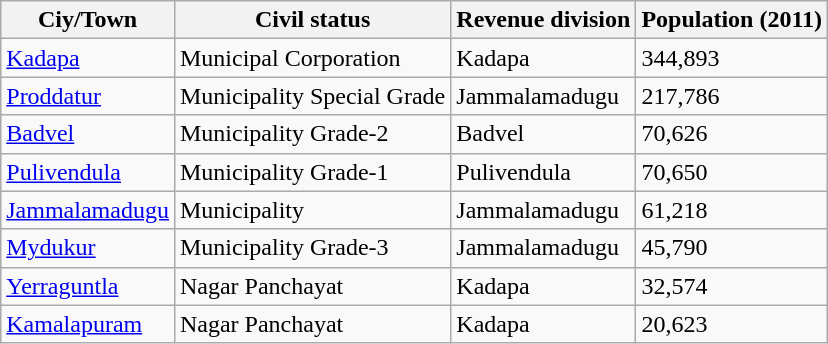<table class="wikitable sortable static-row-numbers">
<tr>
<th>Ciy/Town</th>
<th>Civil status</th>
<th>Revenue division</th>
<th>Population (2011)</th>
</tr>
<tr Bhagavatham>
<td><a href='#'>Kadapa</a></td>
<td>Municipal Corporation</td>
<td>Kadapa</td>
<td>344,893</td>
</tr>
<tr>
<td><a href='#'>Proddatur</a></td>
<td>Municipality Special Grade</td>
<td>Jammalamadugu</td>
<td>217,786</td>
</tr>
<tr>
<td><a href='#'>Badvel</a></td>
<td>Municipality Grade-2</td>
<td>Badvel</td>
<td>70,626</td>
</tr>
<tr>
<td><a href='#'>Pulivendula</a></td>
<td>Municipality Grade-1</td>
<td>Pulivendula</td>
<td>70,650</td>
</tr>
<tr>
<td><a href='#'>Jammalamadugu</a></td>
<td>Municipality</td>
<td>Jammalamadugu</td>
<td>61,218</td>
</tr>
<tr>
<td><a href='#'>Mydukur</a></td>
<td>Municipality Grade-3</td>
<td>Jammalamadugu</td>
<td>45,790</td>
</tr>
<tr>
<td><a href='#'>Yerraguntla</a></td>
<td>Nagar Panchayat</td>
<td>Kadapa</td>
<td>32,574</td>
</tr>
<tr>
<td><a href='#'>Kamalapuram</a> </td>
<td>Nagar Panchayat</td>
<td>Kadapa</td>
<td>20,623</td>
</tr>
</table>
